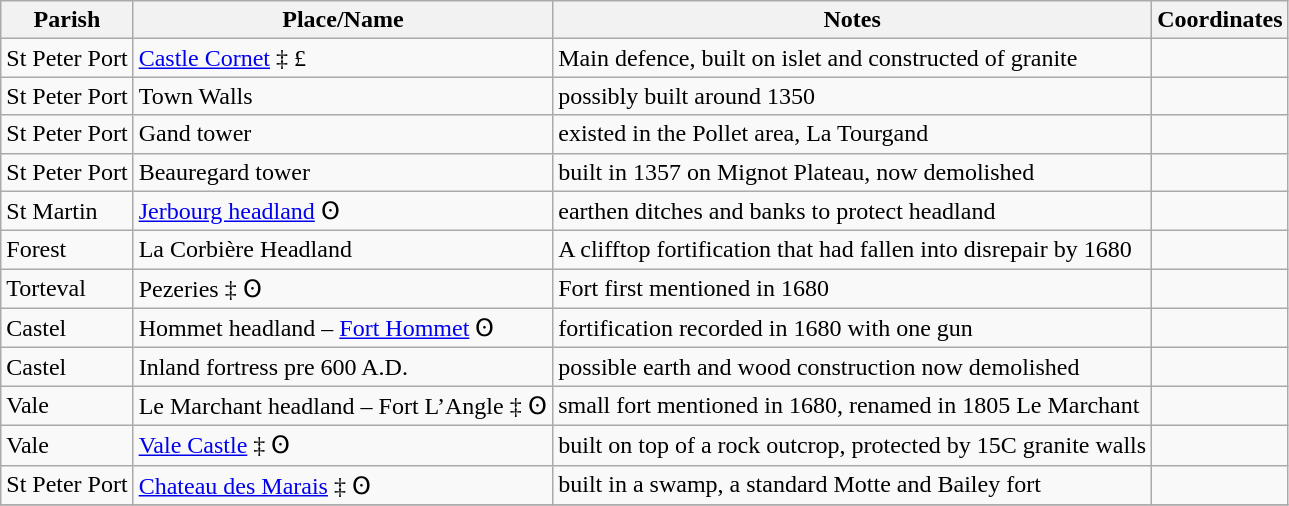<table class="wikitable sortable">
<tr>
<th>Parish</th>
<th>Place/Name</th>
<th>Notes</th>
<th>Coordinates</th>
</tr>
<tr>
<td>St Peter Port</td>
<td><a href='#'>Castle Cornet</a> ‡ £</td>
<td>Main defence, built on islet and constructed of granite</td>
<td></td>
</tr>
<tr>
<td>St Peter Port</td>
<td>Town Walls</td>
<td>possibly built around 1350 </td>
<td></td>
</tr>
<tr>
<td>St Peter Port</td>
<td>Gand tower</td>
<td>existed in the Pollet area, La Tourgand </td>
<td></td>
</tr>
<tr>
<td>St Peter Port</td>
<td>Beauregard tower</td>
<td>built in 1357 on Mignot Plateau, now demolished</td>
<td></td>
</tr>
<tr>
<td>St Martin</td>
<td><a href='#'>Jerbourg headland</a> ʘ</td>
<td>earthen ditches and banks to protect headland </td>
<td></td>
</tr>
<tr>
<td>Forest</td>
<td>La Corbière Headland</td>
<td>A clifftop fortification that had fallen into disrepair by 1680 </td>
<td></td>
</tr>
<tr>
<td>Torteval</td>
<td>Pezeries ‡ ʘ</td>
<td>Fort first mentioned in 1680 </td>
<td></td>
</tr>
<tr>
<td>Castel</td>
<td>Hommet headland – <a href='#'>Fort Hommet</a> ʘ</td>
<td>fortification recorded in 1680 with one gun</td>
<td></td>
</tr>
<tr>
<td>Castel</td>
<td>Inland fortress pre 600 A.D.</td>
<td>possible earth and wood construction now demolished</td>
<td></td>
</tr>
<tr>
<td>Vale</td>
<td>Le Marchant headland – Fort L’Angle ‡ ʘ</td>
<td>small fort mentioned in 1680, renamed in 1805 Le Marchant</td>
<td></td>
</tr>
<tr>
<td>Vale</td>
<td><a href='#'>Vale Castle</a> ‡ ʘ </td>
<td>built on top of a rock outcrop, protected by 15C granite walls</td>
<td></td>
</tr>
<tr>
<td>St Peter Port</td>
<td><a href='#'>Chateau des Marais</a> ‡ ʘ</td>
<td>built in a swamp, a standard Motte and Bailey fort</td>
<td></td>
</tr>
<tr>
</tr>
</table>
